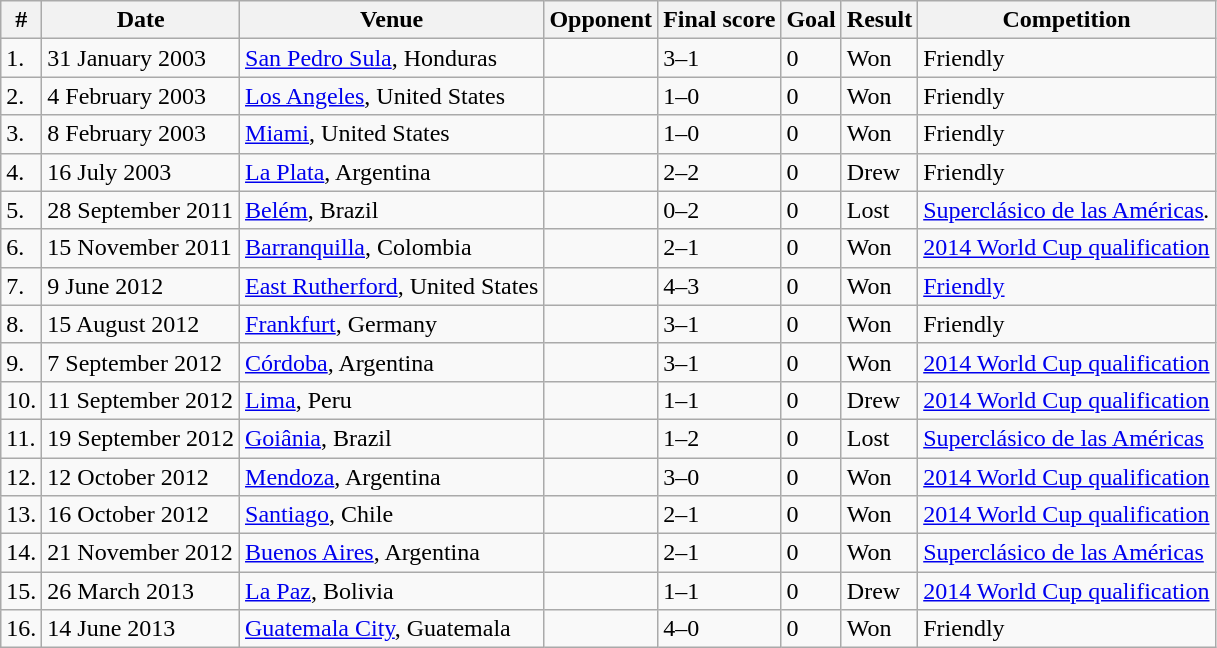<table class="wikitable collapsible collapsed">
<tr>
<th>#</th>
<th>Date</th>
<th>Venue</th>
<th>Opponent</th>
<th>Final score</th>
<th>Goal</th>
<th>Result</th>
<th>Competition</th>
</tr>
<tr>
<td>1.</td>
<td>31 January 2003</td>
<td><a href='#'>San Pedro Sula</a>, Honduras</td>
<td></td>
<td>3–1</td>
<td>0</td>
<td>Won</td>
<td>Friendly</td>
</tr>
<tr>
<td>2.</td>
<td>4 February 2003</td>
<td><a href='#'>Los Angeles</a>, United States</td>
<td></td>
<td>1–0</td>
<td>0</td>
<td>Won</td>
<td>Friendly</td>
</tr>
<tr>
<td>3.</td>
<td>8 February 2003</td>
<td><a href='#'>Miami</a>, United States</td>
<td></td>
<td>1–0</td>
<td>0</td>
<td>Won</td>
<td>Friendly</td>
</tr>
<tr>
<td>4.</td>
<td>16 July 2003</td>
<td><a href='#'>La Plata</a>, Argentina</td>
<td></td>
<td>2–2</td>
<td>0</td>
<td>Drew</td>
<td>Friendly</td>
</tr>
<tr>
<td>5.</td>
<td>28 September 2011</td>
<td><a href='#'>Belém</a>, Brazil</td>
<td></td>
<td>0–2</td>
<td>0</td>
<td>Lost</td>
<td><a href='#'>Superclásico de las Américas</a><em>.</td>
</tr>
<tr>
<td>6.</td>
<td>15 November 2011</td>
<td><a href='#'>Barranquilla</a>, Colombia</td>
<td></td>
<td>2–1</td>
<td>0</td>
<td>Won</td>
<td><a href='#'>2014 World Cup qualification</a></td>
</tr>
<tr>
<td>7.</td>
<td>9 June 2012</td>
<td><a href='#'>East Rutherford</a>, United States</td>
<td></td>
<td>4–3</td>
<td>0</td>
<td>Won</td>
<td><a href='#'>Friendly</a></td>
</tr>
<tr>
<td>8.</td>
<td>15 August 2012</td>
<td><a href='#'>Frankfurt</a>, Germany</td>
<td></td>
<td>3–1</td>
<td>0</td>
<td>Won</td>
<td>Friendly</td>
</tr>
<tr>
<td>9.</td>
<td>7 September 2012</td>
<td><a href='#'>Córdoba</a>, Argentina</td>
<td></td>
<td>3–1</td>
<td>0</td>
<td>Won</td>
<td><a href='#'>2014 World Cup qualification</a></td>
</tr>
<tr>
<td>10.</td>
<td>11 September 2012</td>
<td><a href='#'>Lima</a>, Peru</td>
<td></td>
<td>1–1</td>
<td>0</td>
<td>Drew</td>
<td><a href='#'>2014 World Cup qualification</a></td>
</tr>
<tr>
<td>11.</td>
<td>19 September 2012</td>
<td><a href='#'>Goiânia</a>, Brazil</td>
<td></td>
<td>1–2</td>
<td>0</td>
<td>Lost</td>
<td><a href='#'>Superclásico de las Américas</a></td>
</tr>
<tr>
<td>12.</td>
<td>12 October 2012</td>
<td><a href='#'>Mendoza</a>, Argentina</td>
<td></td>
<td>3–0</td>
<td>0</td>
<td>Won</td>
<td><a href='#'>2014 World Cup qualification</a></td>
</tr>
<tr>
<td>13.</td>
<td>16 October 2012</td>
<td><a href='#'>Santiago</a>, Chile</td>
<td></td>
<td>2–1</td>
<td>0</td>
<td>Won</td>
<td><a href='#'>2014 World Cup qualification</a></td>
</tr>
<tr>
<td>14.</td>
<td>21 November 2012</td>
<td><a href='#'>Buenos Aires</a>, Argentina</td>
<td></td>
<td>2–1</td>
<td>0</td>
<td>Won</td>
<td><a href='#'>Superclásico de las Américas</a></td>
</tr>
<tr>
<td>15.</td>
<td>26 March 2013</td>
<td><a href='#'>La Paz</a>, Bolivia</td>
<td></td>
<td>1–1</td>
<td>0</td>
<td>Drew</td>
<td><a href='#'>2014 World Cup qualification</a></td>
</tr>
<tr>
<td>16.</td>
<td>14 June 2013</td>
<td><a href='#'>Guatemala City</a>, Guatemala</td>
<td></td>
<td>4–0</td>
<td>0</td>
<td>Won</td>
<td>Friendly</td>
</tr>
</table>
